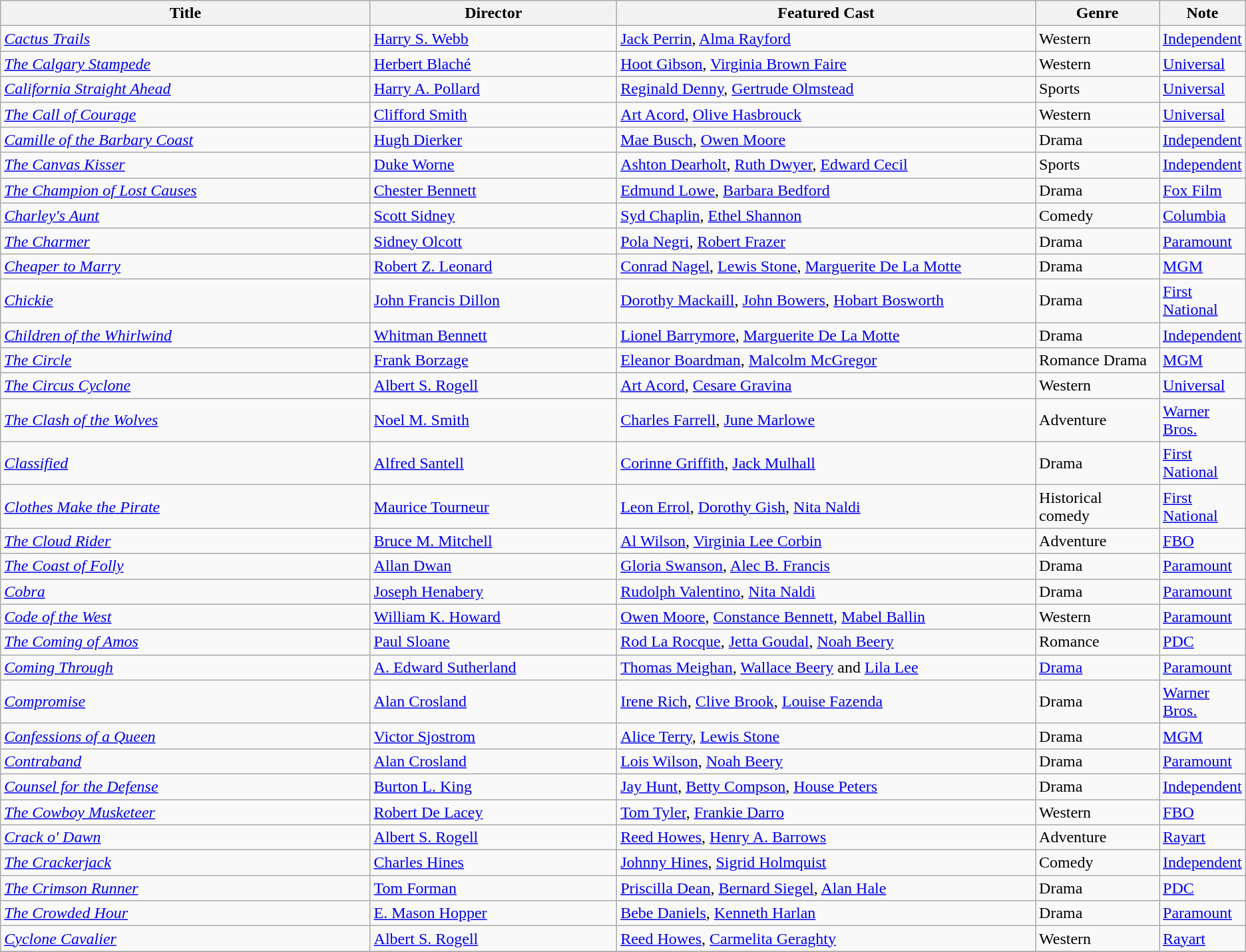<table class="wikitable">
<tr>
<th style="width:30%;">Title</th>
<th style="width:20%;">Director</th>
<th style="width:34%;">Featured Cast</th>
<th style="width:10%;">Genre</th>
<th style="width:10%;">Note</th>
</tr>
<tr>
<td><em><a href='#'>Cactus Trails</a></em></td>
<td><a href='#'>Harry S. Webb</a></td>
<td><a href='#'>Jack Perrin</a>, <a href='#'>Alma Rayford</a></td>
<td>Western</td>
<td><a href='#'>Independent</a></td>
</tr>
<tr>
<td><em><a href='#'>The Calgary Stampede</a></em></td>
<td><a href='#'>Herbert Blaché</a></td>
<td><a href='#'>Hoot Gibson</a>, <a href='#'>Virginia Brown Faire</a></td>
<td>Western</td>
<td><a href='#'>Universal</a></td>
</tr>
<tr>
<td><em><a href='#'>California Straight Ahead</a></em></td>
<td><a href='#'>Harry A. Pollard</a></td>
<td><a href='#'>Reginald Denny</a>, <a href='#'>Gertrude Olmstead</a></td>
<td>Sports</td>
<td><a href='#'>Universal</a></td>
</tr>
<tr>
<td><em><a href='#'>The Call of Courage</a></em></td>
<td><a href='#'>Clifford Smith</a></td>
<td><a href='#'>Art Acord</a>, <a href='#'>Olive Hasbrouck</a></td>
<td>Western</td>
<td><a href='#'>Universal</a></td>
</tr>
<tr>
<td><em><a href='#'>Camille of the Barbary Coast</a></em></td>
<td><a href='#'>Hugh Dierker</a></td>
<td><a href='#'>Mae Busch</a>, <a href='#'>Owen Moore</a></td>
<td>Drama</td>
<td><a href='#'>Independent</a></td>
</tr>
<tr>
<td><em><a href='#'>The Canvas Kisser</a></em></td>
<td><a href='#'>Duke Worne</a></td>
<td><a href='#'>Ashton Dearholt</a>, <a href='#'>Ruth Dwyer</a>, <a href='#'>Edward Cecil</a></td>
<td>Sports</td>
<td><a href='#'>Independent</a></td>
</tr>
<tr>
<td><em><a href='#'>The Champion of Lost Causes</a></em></td>
<td><a href='#'>Chester Bennett</a></td>
<td><a href='#'>Edmund Lowe</a>, <a href='#'>Barbara Bedford</a></td>
<td>Drama</td>
<td><a href='#'>Fox Film</a></td>
</tr>
<tr>
<td><em><a href='#'>Charley's Aunt</a></em></td>
<td><a href='#'>Scott Sidney</a></td>
<td><a href='#'>Syd Chaplin</a>, <a href='#'>Ethel Shannon</a></td>
<td>Comedy</td>
<td><a href='#'>Columbia</a></td>
</tr>
<tr>
<td><em><a href='#'>The Charmer</a></em></td>
<td><a href='#'>Sidney Olcott</a></td>
<td><a href='#'>Pola Negri</a>, <a href='#'>Robert Frazer</a></td>
<td>Drama</td>
<td><a href='#'>Paramount</a></td>
</tr>
<tr>
<td><em><a href='#'>Cheaper to Marry</a></em></td>
<td><a href='#'>Robert Z. Leonard</a></td>
<td><a href='#'>Conrad Nagel</a>, <a href='#'>Lewis Stone</a>, <a href='#'>Marguerite De La Motte</a></td>
<td>Drama</td>
<td><a href='#'>MGM</a></td>
</tr>
<tr>
<td><em><a href='#'>Chickie</a></em></td>
<td><a href='#'>John Francis Dillon</a></td>
<td><a href='#'>Dorothy Mackaill</a>, <a href='#'>John Bowers</a>, <a href='#'>Hobart Bosworth</a></td>
<td>Drama</td>
<td><a href='#'>First National</a></td>
</tr>
<tr>
<td><em><a href='#'>Children of the Whirlwind</a></em></td>
<td><a href='#'>Whitman Bennett</a></td>
<td><a href='#'>Lionel Barrymore</a>, <a href='#'>Marguerite De La Motte</a></td>
<td>Drama</td>
<td><a href='#'>Independent</a></td>
</tr>
<tr>
<td><em><a href='#'>The Circle</a></em></td>
<td><a href='#'>Frank Borzage</a></td>
<td><a href='#'>Eleanor Boardman</a>, <a href='#'>Malcolm McGregor</a></td>
<td>Romance Drama</td>
<td><a href='#'>MGM</a></td>
</tr>
<tr>
<td><em><a href='#'>The Circus Cyclone</a></em></td>
<td><a href='#'>Albert S. Rogell</a></td>
<td><a href='#'>Art Acord</a>, <a href='#'>Cesare Gravina</a></td>
<td>Western</td>
<td><a href='#'>Universal</a></td>
</tr>
<tr>
<td><em><a href='#'>The Clash of the Wolves</a></em></td>
<td><a href='#'>Noel M. Smith</a></td>
<td><a href='#'>Charles Farrell</a>, <a href='#'>June Marlowe</a></td>
<td>Adventure</td>
<td><a href='#'>Warner Bros.</a></td>
</tr>
<tr>
<td><em><a href='#'>Classified</a></em></td>
<td><a href='#'>Alfred Santell</a></td>
<td><a href='#'>Corinne Griffith</a>, <a href='#'>Jack Mulhall</a></td>
<td>Drama</td>
<td><a href='#'>First National</a></td>
</tr>
<tr>
<td><em><a href='#'>Clothes Make the Pirate</a></em></td>
<td><a href='#'>Maurice Tourneur</a></td>
<td><a href='#'>Leon Errol</a>, <a href='#'>Dorothy Gish</a>, <a href='#'>Nita Naldi</a></td>
<td>Historical comedy</td>
<td><a href='#'>First National</a></td>
</tr>
<tr>
<td><em><a href='#'>The Cloud Rider</a></em></td>
<td><a href='#'>Bruce M. Mitchell</a></td>
<td><a href='#'>Al Wilson</a>, <a href='#'>Virginia Lee Corbin</a></td>
<td>Adventure</td>
<td><a href='#'>FBO</a></td>
</tr>
<tr>
<td><em><a href='#'>The Coast of Folly</a></em></td>
<td><a href='#'>Allan Dwan</a></td>
<td><a href='#'>Gloria Swanson</a>, <a href='#'>Alec B. Francis</a></td>
<td>Drama</td>
<td><a href='#'>Paramount</a></td>
</tr>
<tr>
<td><em><a href='#'>Cobra</a></em></td>
<td><a href='#'>Joseph Henabery</a></td>
<td><a href='#'>Rudolph Valentino</a>, <a href='#'>Nita Naldi</a></td>
<td>Drama</td>
<td><a href='#'>Paramount</a></td>
</tr>
<tr>
<td><em><a href='#'>Code of the West</a></em></td>
<td><a href='#'>William K. Howard</a></td>
<td><a href='#'>Owen Moore</a>, <a href='#'>Constance Bennett</a>, <a href='#'>Mabel Ballin</a></td>
<td>Western</td>
<td><a href='#'>Paramount</a></td>
</tr>
<tr>
<td><em><a href='#'>The Coming of Amos</a></em></td>
<td><a href='#'>Paul Sloane</a></td>
<td><a href='#'>Rod La Rocque</a>, <a href='#'>Jetta Goudal</a>, <a href='#'>Noah Beery</a></td>
<td>Romance</td>
<td><a href='#'>PDC</a></td>
</tr>
<tr>
<td><em><a href='#'>Coming Through</a></em></td>
<td><a href='#'>A. Edward Sutherland</a></td>
<td><a href='#'>Thomas Meighan</a>, <a href='#'>Wallace Beery</a> and <a href='#'>Lila Lee</a></td>
<td><a href='#'>Drama</a></td>
<td><a href='#'>Paramount</a></td>
</tr>
<tr>
<td><em><a href='#'>Compromise</a></em></td>
<td><a href='#'>Alan Crosland</a></td>
<td><a href='#'>Irene Rich</a>, <a href='#'>Clive Brook</a>, <a href='#'>Louise Fazenda</a></td>
<td>Drama</td>
<td><a href='#'>Warner Bros.</a></td>
</tr>
<tr>
<td><em><a href='#'>Confessions of a Queen</a></em></td>
<td><a href='#'>Victor Sjostrom</a></td>
<td><a href='#'>Alice Terry</a>, <a href='#'>Lewis Stone</a></td>
<td>Drama</td>
<td><a href='#'>MGM</a></td>
</tr>
<tr>
<td><em><a href='#'>Contraband</a></em></td>
<td><a href='#'>Alan Crosland</a></td>
<td><a href='#'>Lois Wilson</a>, <a href='#'>Noah Beery</a></td>
<td>Drama</td>
<td><a href='#'>Paramount</a></td>
</tr>
<tr>
<td><em><a href='#'>Counsel for the Defense</a></em></td>
<td><a href='#'>Burton L. King</a></td>
<td><a href='#'>Jay Hunt</a>, <a href='#'>Betty Compson</a>, <a href='#'>House Peters</a></td>
<td>Drama</td>
<td><a href='#'>Independent</a></td>
</tr>
<tr>
<td><em><a href='#'>The Cowboy Musketeer</a></em></td>
<td><a href='#'>Robert De Lacey</a></td>
<td><a href='#'>Tom Tyler</a>, <a href='#'>Frankie Darro</a></td>
<td>Western</td>
<td><a href='#'>FBO</a></td>
</tr>
<tr>
<td><em><a href='#'>Crack o' Dawn</a></em></td>
<td><a href='#'>Albert S. Rogell</a></td>
<td><a href='#'>Reed Howes</a>, <a href='#'>Henry A. Barrows</a></td>
<td>Adventure</td>
<td><a href='#'>Rayart</a></td>
</tr>
<tr>
<td><em><a href='#'>The Crackerjack</a></em></td>
<td><a href='#'>Charles Hines</a></td>
<td><a href='#'>Johnny Hines</a>, <a href='#'>Sigrid Holmquist</a></td>
<td>Comedy</td>
<td><a href='#'>Independent</a></td>
</tr>
<tr>
<td><em><a href='#'>The Crimson Runner</a></em></td>
<td><a href='#'>Tom Forman</a></td>
<td><a href='#'>Priscilla Dean</a>, <a href='#'>Bernard Siegel</a>, <a href='#'>Alan Hale</a></td>
<td>Drama</td>
<td><a href='#'>PDC</a></td>
</tr>
<tr>
<td><em><a href='#'>The Crowded Hour</a></em></td>
<td><a href='#'>E. Mason Hopper</a></td>
<td><a href='#'>Bebe Daniels</a>, <a href='#'>Kenneth Harlan</a></td>
<td>Drama</td>
<td><a href='#'>Paramount</a></td>
</tr>
<tr>
<td><em><a href='#'>Cyclone Cavalier</a></em></td>
<td><a href='#'>Albert S. Rogell</a></td>
<td><a href='#'>Reed Howes</a>, <a href='#'>Carmelita Geraghty</a></td>
<td>Western</td>
<td><a href='#'>Rayart</a></td>
</tr>
<tr>
</tr>
</table>
